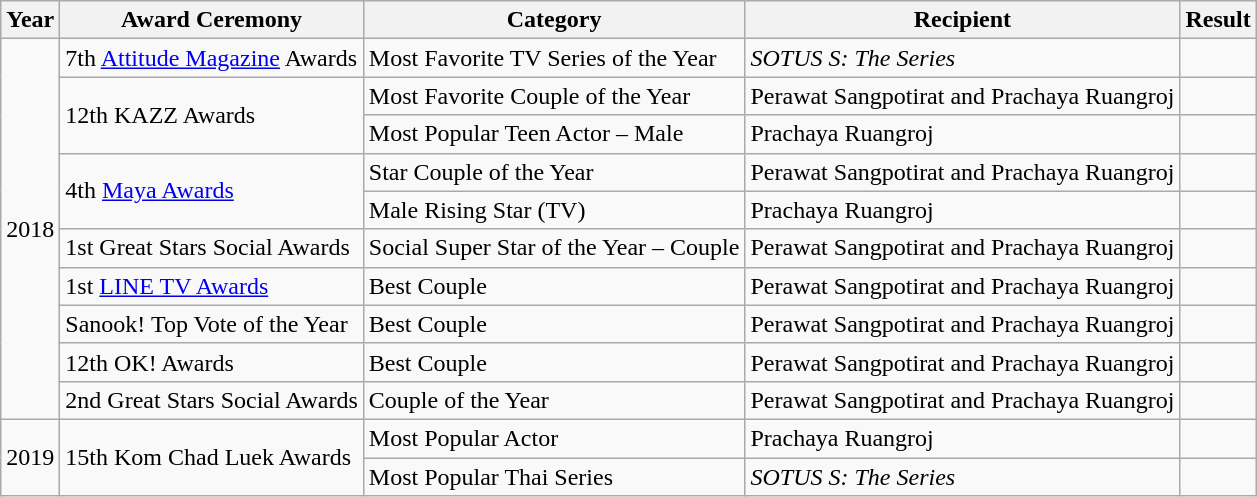<table class="wikitable">
<tr>
<th>Year</th>
<th>Award Ceremony</th>
<th>Category</th>
<th>Recipient</th>
<th>Result</th>
</tr>
<tr>
<td rowspan="10">2018</td>
<td>7th <a href='#'>Attitude Magazine</a> Awards</td>
<td>Most Favorite TV Series of the Year</td>
<td><em>SOTUS S: The Series</em></td>
<td></td>
</tr>
<tr>
<td rowspan="2">12th KAZZ Awards</td>
<td>Most Favorite Couple of the Year</td>
<td>Perawat Sangpotirat and Prachaya Ruangroj</td>
<td></td>
</tr>
<tr>
<td>Most Popular Teen Actor – Male</td>
<td>Prachaya Ruangroj</td>
<td></td>
</tr>
<tr>
<td rowspan="2">4th <a href='#'>Maya Awards</a></td>
<td>Star Couple of the Year</td>
<td>Perawat Sangpotirat and Prachaya Ruangroj</td>
<td></td>
</tr>
<tr>
<td>Male Rising Star (TV)</td>
<td>Prachaya Ruangroj</td>
<td></td>
</tr>
<tr>
<td>1st Great Stars Social Awards</td>
<td>Social Super Star of the Year – Couple</td>
<td>Perawat Sangpotirat and Prachaya Ruangroj</td>
<td></td>
</tr>
<tr>
<td>1st <a href='#'>LINE TV Awards</a></td>
<td>Best Couple</td>
<td>Perawat Sangpotirat and Prachaya Ruangroj</td>
<td></td>
</tr>
<tr>
<td>Sanook! Top Vote of the Year</td>
<td>Best Couple</td>
<td>Perawat Sangpotirat and Prachaya Ruangroj</td>
<td></td>
</tr>
<tr>
<td>12th OK! Awards</td>
<td>Best Couple</td>
<td>Perawat Sangpotirat and Prachaya Ruangroj</td>
<td></td>
</tr>
<tr>
<td>2nd Great Stars Social Awards</td>
<td>Couple of the Year</td>
<td>Perawat Sangpotirat and Prachaya Ruangroj</td>
<td></td>
</tr>
<tr>
<td rowspan="2">2019</td>
<td rowspan="2">15th Kom Chad Luek Awards</td>
<td>Most Popular Actor</td>
<td>Prachaya Ruangroj</td>
<td></td>
</tr>
<tr>
<td>Most Popular Thai Series</td>
<td><em>SOTUS S: The Series</em></td>
<td></td>
</tr>
</table>
